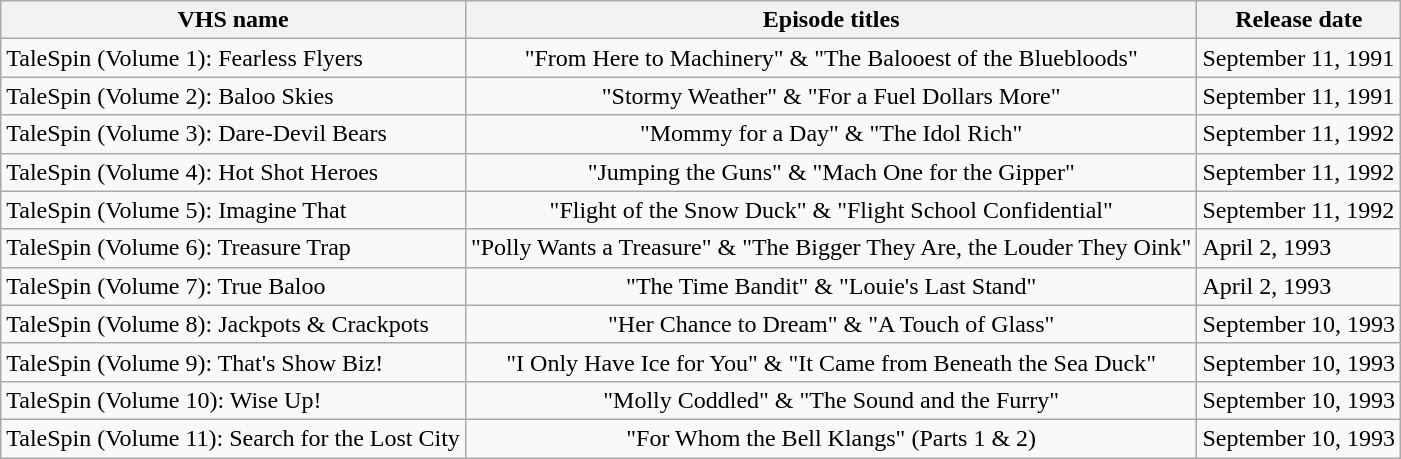<table class="wikitable">
<tr>
<th>VHS name</th>
<th>Episode titles</th>
<th>Release date</th>
</tr>
<tr>
<td>TaleSpin (Volume 1): Fearless Flyers</td>
<td style="text-align:center;">"From Here to Machinery" & "The Balooest of the Bluebloods"</td>
<td>September 11, 1991</td>
</tr>
<tr>
<td>TaleSpin (Volume 2): Baloo Skies</td>
<td style="text-align:center;">"Stormy Weather" & "For a Fuel Dollars More"</td>
<td>September 11, 1991</td>
</tr>
<tr>
<td>TaleSpin (Volume 3): Dare-Devil Bears</td>
<td style="text-align:center;">"Mommy for a Day" & "The Idol Rich"</td>
<td>September 11, 1992</td>
</tr>
<tr>
<td>TaleSpin (Volume 4): Hot Shot Heroes</td>
<td style="text-align:center;">"Jumping the Guns" & "Mach One for the Gipper"</td>
<td>September 11, 1992</td>
</tr>
<tr>
<td>TaleSpin (Volume 5): Imagine That</td>
<td style="text-align:center;">"Flight of the Snow Duck" & "Flight School Confidential"</td>
<td>September 11, 1992</td>
</tr>
<tr>
<td>TaleSpin (Volume 6): Treasure Trap</td>
<td style="text-align:center;">"Polly Wants a Treasure" & "The Bigger They Are, the Louder They Oink"</td>
<td>April 2, 1993</td>
</tr>
<tr>
<td>TaleSpin (Volume 7): True Baloo</td>
<td style="text-align:center;">"The Time Bandit" & "Louie's Last Stand"</td>
<td>April 2, 1993</td>
</tr>
<tr>
<td>TaleSpin (Volume 8): Jackpots & Crackpots</td>
<td style="text-align:center;">"Her Chance to Dream" & "A Touch of Glass"</td>
<td>September 10, 1993</td>
</tr>
<tr>
<td>TaleSpin (Volume 9): That's Show Biz!</td>
<td style="text-align:center;">"I Only Have Ice for You" & "It Came from Beneath the Sea Duck"</td>
<td>September 10, 1993</td>
</tr>
<tr>
<td>TaleSpin (Volume 10): Wise Up!</td>
<td style="text-align:center;">"Molly Coddled" & "The Sound and the Furry"</td>
<td>September 10, 1993</td>
</tr>
<tr>
<td>TaleSpin (Volume 11): Search for the Lost City</td>
<td style="text-align:center;">"For Whom the Bell Klangs" (Parts 1 & 2)</td>
<td>September 10, 1993</td>
</tr>
</table>
